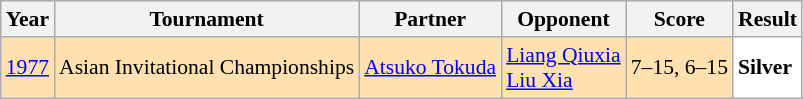<table class="sortable wikitable" style="font-size: 90%;">
<tr>
<th>Year</th>
<th>Tournament</th>
<th>Partner</th>
<th>Opponent</th>
<th>Score</th>
<th>Result</th>
</tr>
<tr style="background:#FFE0AF">
<td align="center"><a href='#'>1977</a></td>
<td align="left">Asian Invitational Championships</td>
<td align="left"> <a href='#'>Atsuko Tokuda</a></td>
<td align="left"> <a href='#'>Liang Qiuxia</a> <br> <a href='#'>Liu Xia</a></td>
<td align="left">7–15, 6–15</td>
<td style="text-align:left; background: white"> <strong>Silver</strong></td>
</tr>
</table>
